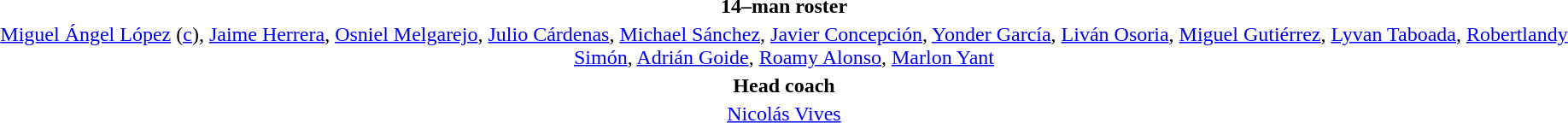<table style="text-align:center; margin-top:2em; margin-left:auto; margin-right:auto">
<tr>
<td><strong>14–man roster</strong></td>
</tr>
<tr>
<td><a href='#'>Miguel Ángel López</a> (<a href='#'>c</a>), <a href='#'>Jaime Herrera</a>, <a href='#'>Osniel Melgarejo</a>, <a href='#'>Julio Cárdenas</a>, <a href='#'>Michael Sánchez</a>, <a href='#'>Javier Concepción</a>, <a href='#'>Yonder García</a>, <a href='#'>Liván Osoria</a>, <a href='#'>Miguel Gutiérrez</a>, <a href='#'>Lyvan Taboada</a>, <a href='#'>Robertlandy Simón</a>, <a href='#'>Adrián Goide</a>, <a href='#'>Roamy Alonso</a>, <a href='#'>Marlon Yant</a></td>
</tr>
<tr>
<td><strong>Head coach</strong></td>
</tr>
<tr>
<td><a href='#'>Nicolás Vives</a></td>
</tr>
</table>
